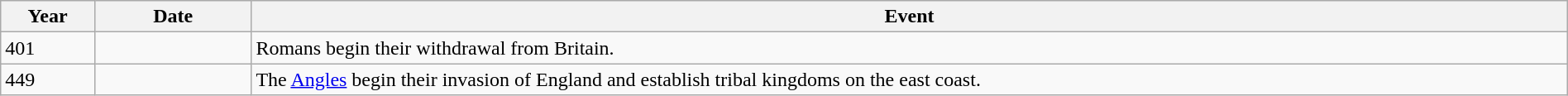<table class="wikitable" width="100%">
<tr>
<th style="width:6%">Year</th>
<th style="width:10%">Date</th>
<th>Event</th>
</tr>
<tr>
<td>401</td>
<td></td>
<td>Romans begin their withdrawal from Britain.</td>
</tr>
<tr>
<td>449</td>
<td></td>
<td>The <a href='#'>Angles</a> begin their invasion of England and establish tribal kingdoms on the east coast.</td>
</tr>
</table>
